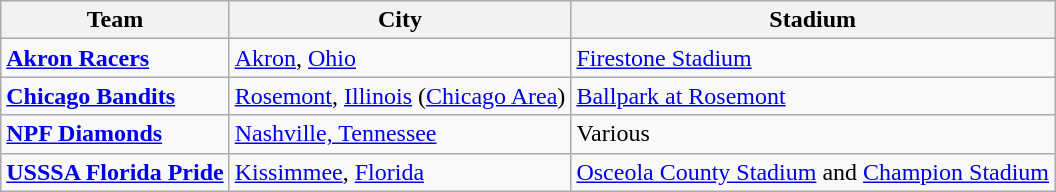<table class="wikitable">
<tr>
<th>Team</th>
<th>City</th>
<th>Stadium</th>
</tr>
<tr>
<td><strong><a href='#'>Akron Racers</a></strong></td>
<td><a href='#'>Akron</a>, <a href='#'>Ohio</a></td>
<td><a href='#'>Firestone Stadium</a></td>
</tr>
<tr>
<td><strong><a href='#'>Chicago Bandits</a></strong></td>
<td><a href='#'>Rosemont</a>, <a href='#'>Illinois</a> (<a href='#'>Chicago Area</a>)</td>
<td><a href='#'>Ballpark at Rosemont</a></td>
</tr>
<tr>
<td><strong><a href='#'>NPF Diamonds</a></strong></td>
<td><a href='#'>Nashville, Tennessee</a></td>
<td>Various</td>
</tr>
<tr>
<td><strong><a href='#'>USSSA Florida Pride</a></strong></td>
<td><a href='#'>Kissimmee</a>, <a href='#'>Florida</a></td>
<td><a href='#'>Osceola County Stadium</a> and <a href='#'>Champion Stadium</a></td>
</tr>
</table>
